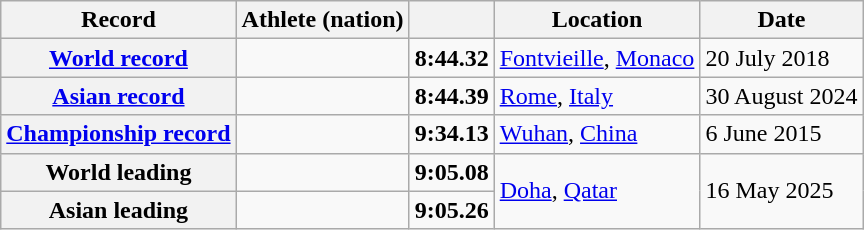<table class="wikitable">
<tr>
<th scope="col">Record</th>
<th scope="col">Athlete (nation)</th>
<th scope="col"></th>
<th scope="col">Location</th>
<th scope="col">Date</th>
</tr>
<tr>
<th scope="row"><a href='#'>World record</a></th>
<td></td>
<td align="center"><strong>8:44.32</strong></td>
<td><a href='#'>Fontvieille</a>, <a href='#'>Monaco</a></td>
<td>20 July 2018</td>
</tr>
<tr>
<th scope="row"><a href='#'>Asian record</a></th>
<td></td>
<td align="center"><strong>8:44.39 </strong></td>
<td><a href='#'>Rome</a>, <a href='#'>Italy</a></td>
<td>30 August 2024</td>
</tr>
<tr>
<th><a href='#'>Championship record</a></th>
<td></td>
<td align="center"><strong>9:34.13</strong></td>
<td><a href='#'>Wuhan</a>, <a href='#'>China</a></td>
<td>6 June 2015</td>
</tr>
<tr>
<th scope="row">World leading</th>
<td></td>
<td align="center"><strong>9:05.08</strong></td>
<td rowspan="2"><a href='#'>Doha</a>, <a href='#'>Qatar</a></td>
<td rowspan="2">16 May 2025</td>
</tr>
<tr>
<th scope="row">Asian leading</th>
<td></td>
<td align="center"><strong>9:05.26</strong></td>
</tr>
</table>
